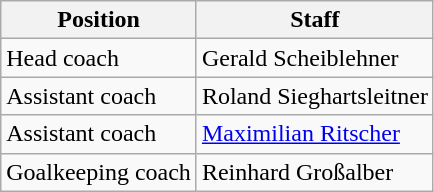<table class="wikitable" style="text-align:center;">
<tr>
<th>Position</th>
<th>Staff</th>
</tr>
<tr>
<td style="text-align:left;">Head coach</td>
<td style="text-align:left;"> Gerald Scheiblehner</td>
</tr>
<tr>
<td style="text-align:left;">Assistant coach</td>
<td style="text-align:left;"> Roland Sieghartsleitner</td>
</tr>
<tr>
<td style="text-align:left;">Assistant coach</td>
<td style="text-align:left;"> <a href='#'>Maximilian Ritscher</a></td>
</tr>
<tr>
<td style="text-align:left;">Goalkeeping coach</td>
<td style="text-align:left;"> Reinhard Großalber</td>
</tr>
</table>
